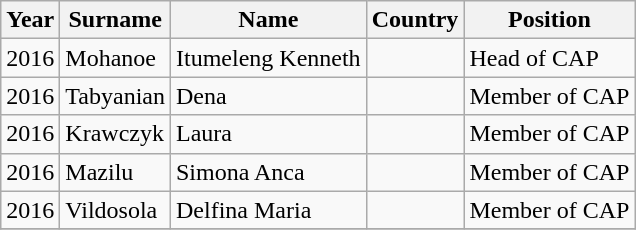<table class="wikitable sortable">
<tr>
<th>Year</th>
<th>Surname</th>
<th>Name</th>
<th>Country</th>
<th>Position</th>
</tr>
<tr>
<td>2016</td>
<td>Mohanoe</td>
<td>Itumeleng Kenneth</td>
<td></td>
<td>Head of CAP</td>
</tr>
<tr>
<td>2016</td>
<td>Tabyanian</td>
<td>Dena</td>
<td></td>
<td>Member of CAP</td>
</tr>
<tr>
<td>2016</td>
<td>Krawczyk</td>
<td>Laura</td>
<td></td>
<td>Member of CAP</td>
</tr>
<tr>
<td>2016</td>
<td>Mazilu</td>
<td>Simona Anca</td>
<td></td>
<td>Member of CAP</td>
</tr>
<tr>
<td>2016</td>
<td>Vildosola</td>
<td>Delfina Maria</td>
<td></td>
<td>Member of CAP</td>
</tr>
<tr>
</tr>
</table>
